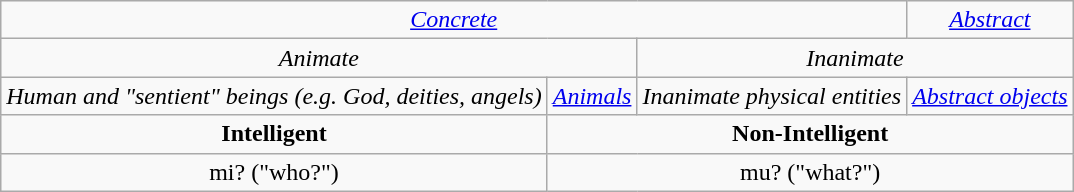<table class="wikitable" style="text-align:center;">
<tr>
<td colspan="3"><em><a href='#'>Concrete</a></em></td>
<td><em><a href='#'>Abstract</a></em></td>
</tr>
<tr>
<td colspan="2"><em>Animate</em></td>
<td colspan="2"><em>Inanimate</em></td>
</tr>
<tr>
<td><em>Human and "sentient" beings (e.g. God, deities, angels)</em></td>
<td><em><a href='#'>Animals</a></em></td>
<td><em>Inanimate physical entities</em></td>
<td><em><a href='#'>Abstract objects</a></em></td>
</tr>
<tr>
<td><strong>Intelligent</strong></td>
<td colspan="3"><strong>Non-Intelligent</strong></td>
</tr>
<tr>
<td>mi? ("who?")</td>
<td colspan="3">mu? ("what?")</td>
</tr>
</table>
